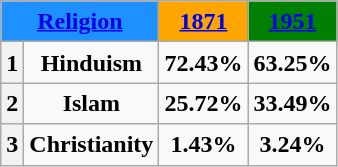<table class="wikitable sortable" style="line-height:20px;text-align:center;">
<tr>
<td colspan="2" bgcolor="Dodgerblue"><a href='#'><span><strong>Religion</strong></span></a></td>
<td bgcolor="Orange"><a href='#'><span><strong>1871</strong></span></a></td>
<td bgcolor="Green"><a href='#'><span><strong>1951</strong></span></a></td>
</tr>
<tr>
<th>1</th>
<td><strong>Hinduism</strong></td>
<td><strong>72.43%</strong></td>
<td><strong>63.25%</strong></td>
</tr>
<tr>
<th>2</th>
<td><strong>Islam</strong></td>
<td><strong>25.72%</strong></td>
<td><strong>33.49%</strong></td>
</tr>
<tr>
<th>3</th>
<td><strong>Christianity</strong></td>
<td><strong>1.43%</strong></td>
<td><strong>3.24%</strong></td>
</tr>
</table>
